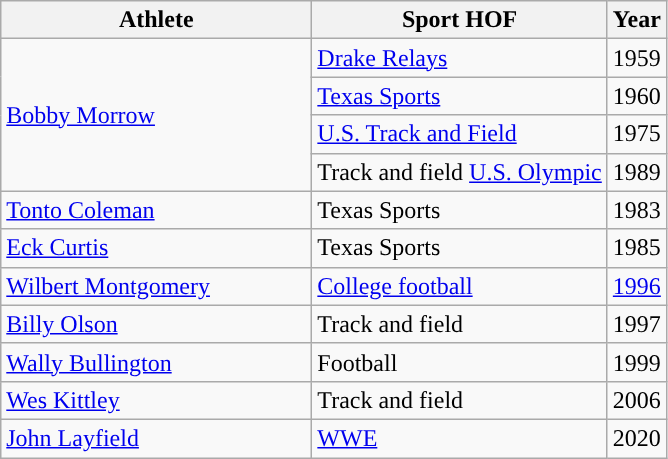<table class="wikitable"; style= "text-align: ">
<tr>
<th width=200px>Athlete</th>
<th width=px>Sport HOF</th>
<th width=px>Year</th>
</tr>
<tr>
<td rowspan=4><a href='#'>Bobby Morrow</a></td>
<td><a href='#'>Drake Relays</a></td>
<td>1959</td>
</tr>
<tr>
<td><a href='#'>Texas Sports</a></td>
<td>1960</td>
</tr>
<tr>
<td><a href='#'>U.S. Track and Field</a></td>
<td>1975</td>
</tr>
<tr>
<td>Track and field <a href='#'>U.S. Olympic</a></td>
<td>1989</td>
</tr>
<tr>
<td><a href='#'>Tonto Coleman</a></td>
<td>Texas Sports</td>
<td>1983</td>
</tr>
<tr>
<td><a href='#'>Eck Curtis</a></td>
<td>Texas Sports</td>
<td>1985</td>
</tr>
<tr>
<td><a href='#'>Wilbert Montgomery</a></td>
<td><a href='#'>College football</a></td>
<td><a href='#'>1996</a></td>
</tr>
<tr>
<td><a href='#'>Billy Olson</a></td>
<td>Track and field</td>
<td>1997</td>
</tr>
<tr>
<td><a href='#'>Wally Bullington</a></td>
<td>Football</td>
<td>1999</td>
</tr>
<tr>
<td><a href='#'>Wes Kittley</a></td>
<td>Track and field</td>
<td>2006</td>
</tr>
<tr>
<td><a href='#'>John Layfield</a></td>
<td><a href='#'>WWE</a></td>
<td>2020 </td>
</tr>
</table>
